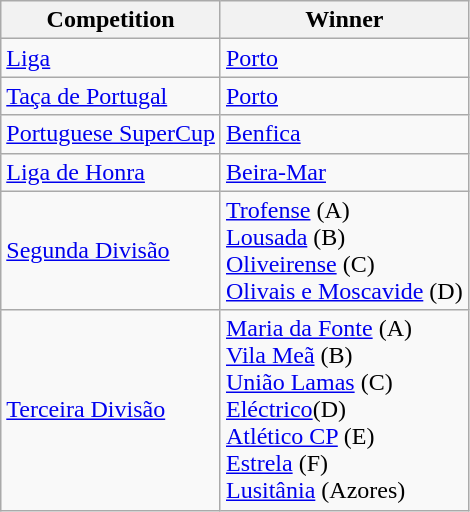<table class="wikitable">
<tr>
<th>Competition</th>
<th>Winner</th>
</tr>
<tr>
<td><a href='#'>Liga</a></td>
<td><a href='#'>Porto</a></td>
</tr>
<tr>
<td><a href='#'>Taça de Portugal</a></td>
<td><a href='#'>Porto</a></td>
</tr>
<tr>
<td><a href='#'>Portuguese SuperCup</a></td>
<td><a href='#'>Benfica</a></td>
</tr>
<tr>
<td><a href='#'>Liga de Honra</a></td>
<td><a href='#'>Beira-Mar</a></td>
</tr>
<tr>
<td><a href='#'>Segunda Divisão</a></td>
<td><a href='#'>Trofense</a> (A)<br><a href='#'>Lousada</a> (B)<br><a href='#'>Oliveirense</a> (C)<br><a href='#'>Olivais e Moscavide</a> (D)</td>
</tr>
<tr>
<td><a href='#'>Terceira Divisão</a></td>
<td><a href='#'>Maria da Fonte</a> (A)<br><a href='#'>Vila Meã</a> (B)<br><a href='#'>União Lamas</a> (C)<br><a href='#'>Eléctrico</a>(D)<br><a href='#'>Atlético CP</a> (E)<br><a href='#'>Estrela</a> (F)<br><a href='#'>Lusitânia</a> (Azores)</td>
</tr>
</table>
